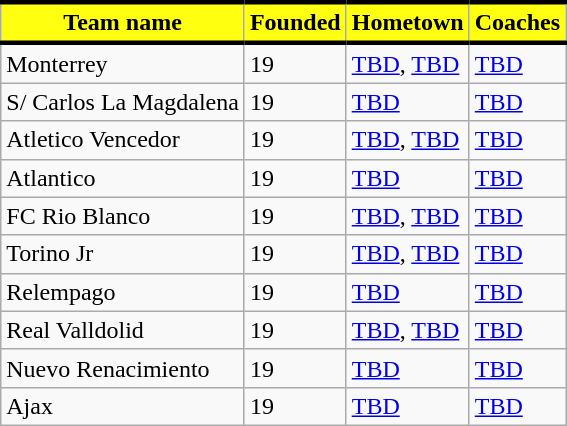<table class="wikitable">
<tr>
<th style="background:#FFFF10; color:black; border-top:black 3px solid; border-bottom:black 3px solid;">Team name</th>
<th style="background:#FFFF10; color:black; border-top:black 3px solid; border-bottom:black 3px solid;">Founded</th>
<th style="background:#FFFF10; color:black; border-top:black 3px solid; border-bottom:black 3px solid;">Hometown</th>
<th style="background:#FFFF10; color:black; border-top:black 3px solid; border-bottom:black 3px solid;">Coaches</th>
</tr>
<tr>
<td>Monterrey</td>
<td>19</td>
<td> <a href='#'>TBD</a>, <a href='#'>TBD</a></td>
<td> <a href='#'>TBD</a></td>
</tr>
<tr>
<td>S/ Carlos La Magdalena</td>
<td>19</td>
<td> <a href='#'>TBD</a></td>
<td> <a href='#'>TBD</a></td>
</tr>
<tr>
<td>Atletico Vencedor</td>
<td>19</td>
<td> <a href='#'>TBD</a>, <a href='#'>TBD</a></td>
<td> <a href='#'>TBD</a></td>
</tr>
<tr>
<td>Atlantico</td>
<td>19</td>
<td> <a href='#'>TBD</a></td>
<td> <a href='#'>TBD</a></td>
</tr>
<tr>
<td>FC Rio Blanco</td>
<td>19</td>
<td> <a href='#'>TBD</a>, <a href='#'>TBD</a></td>
<td> <a href='#'>TBD</a></td>
</tr>
<tr>
<td>Torino Jr</td>
<td>19</td>
<td> <a href='#'>TBD</a>, <a href='#'>TBD</a></td>
<td> <a href='#'>TBD</a></td>
</tr>
<tr>
<td>Relempago</td>
<td>19</td>
<td> <a href='#'>TBD</a></td>
<td> <a href='#'>TBD</a></td>
</tr>
<tr>
<td>Real Valldolid</td>
<td>19</td>
<td> <a href='#'>TBD</a>, <a href='#'>TBD</a></td>
<td> <a href='#'>TBD</a></td>
</tr>
<tr>
<td>Nuevo Renacimiento</td>
<td>19</td>
<td> <a href='#'>TBD</a></td>
<td> <a href='#'>TBD</a></td>
</tr>
<tr>
<td>Ajax</td>
<td>19</td>
<td> <a href='#'>TBD</a></td>
<td> <a href='#'>TBD</a></td>
</tr>
</table>
